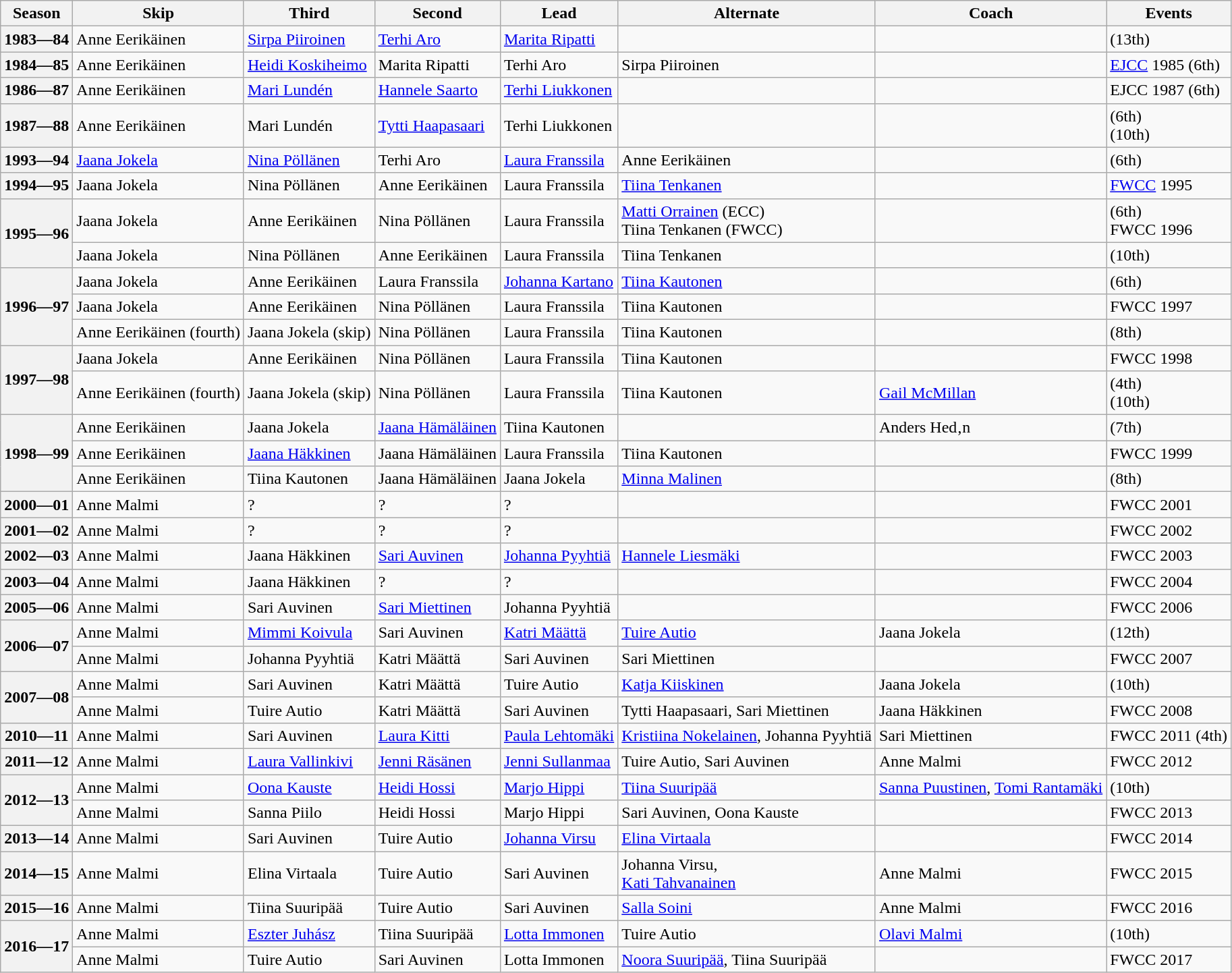<table class="wikitable">
<tr>
<th scope="col">Season</th>
<th scope="col">Skip</th>
<th scope="col">Third</th>
<th scope="col">Second</th>
<th scope="col">Lead</th>
<th scope="col">Alternate</th>
<th scope="col">Coach</th>
<th scope="col">Events</th>
</tr>
<tr>
<th scope="row">1983—84</th>
<td>Anne Eerikäinen</td>
<td><a href='#'>Sirpa Piiroinen</a></td>
<td><a href='#'>Terhi Aro</a></td>
<td><a href='#'>Marita Ripatti</a></td>
<td></td>
<td></td>
<td> (13th)</td>
</tr>
<tr>
<th scope="row">1984—85</th>
<td>Anne Eerikäinen</td>
<td><a href='#'>Heidi Koskiheimo</a></td>
<td>Marita Ripatti</td>
<td>Terhi Aro</td>
<td>Sirpa Piiroinen</td>
<td></td>
<td><a href='#'>EJCC</a> 1985 (6th)</td>
</tr>
<tr>
<th scope="row">1986—87</th>
<td>Anne Eerikäinen</td>
<td><a href='#'>Mari Lundén</a></td>
<td><a href='#'>Hannele Saarto</a></td>
<td><a href='#'>Terhi Liukkonen</a></td>
<td></td>
<td></td>
<td>EJCC 1987 (6th)</td>
</tr>
<tr>
<th scope="row">1987—88</th>
<td>Anne Eerikäinen</td>
<td>Mari Lundén</td>
<td><a href='#'>Tytti Haapasaari</a></td>
<td>Terhi Liukkonen</td>
<td></td>
<td></td>
<td> (6th)<br> (10th)</td>
</tr>
<tr>
<th scope="row">1993—94</th>
<td><a href='#'>Jaana Jokela</a></td>
<td><a href='#'>Nina Pöllänen</a></td>
<td>Terhi Aro</td>
<td><a href='#'>Laura Franssila</a></td>
<td>Anne Eerikäinen</td>
<td></td>
<td> (6th)</td>
</tr>
<tr>
<th scope="row">1994—95</th>
<td>Jaana Jokela</td>
<td>Nina Pöllänen</td>
<td>Anne Eerikäinen</td>
<td>Laura Franssila</td>
<td><a href='#'>Tiina Tenkanen</a></td>
<td></td>
<td><a href='#'>FWCC</a> 1995 </td>
</tr>
<tr>
<th scope="row" rowspan=2>1995—96</th>
<td>Jaana Jokela</td>
<td>Anne Eerikäinen</td>
<td>Nina Pöllänen</td>
<td>Laura Franssila</td>
<td><a href='#'>Matti Orrainen</a> (ECC)<br>Tiina Tenkanen (FWCC)</td>
<td></td>
<td> (6th)<br>FWCC 1996 </td>
</tr>
<tr>
<td>Jaana Jokela</td>
<td>Nina Pöllänen</td>
<td>Anne Eerikäinen</td>
<td>Laura Franssila</td>
<td>Tiina Tenkanen</td>
<td></td>
<td> (10th)</td>
</tr>
<tr>
<th scope="row" rowspan=3>1996—97</th>
<td>Jaana Jokela</td>
<td>Anne Eerikäinen</td>
<td>Laura Franssila</td>
<td><a href='#'>Johanna Kartano</a></td>
<td><a href='#'>Tiina Kautonen</a></td>
<td></td>
<td> (6th)</td>
</tr>
<tr>
<td>Jaana Jokela</td>
<td>Anne Eerikäinen</td>
<td>Nina Pöllänen</td>
<td>Laura Franssila</td>
<td>Tiina Kautonen</td>
<td></td>
<td>FWCC 1997 </td>
</tr>
<tr>
<td>Anne Eerikäinen (fourth)</td>
<td>Jaana Jokela (skip)</td>
<td>Nina Pöllänen</td>
<td>Laura Franssila</td>
<td>Tiina Kautonen</td>
<td></td>
<td> (8th)</td>
</tr>
<tr>
<th scope="row" rowspan=2>1997—98</th>
<td>Jaana Jokela</td>
<td>Anne Eerikäinen</td>
<td>Nina Pöllänen</td>
<td>Laura Franssila</td>
<td>Tiina Kautonen</td>
<td></td>
<td>FWCC 1998 </td>
</tr>
<tr>
<td>Anne Eerikäinen (fourth)</td>
<td>Jaana Jokela (skip)</td>
<td>Nina Pöllänen</td>
<td>Laura Franssila</td>
<td>Tiina Kautonen</td>
<td><a href='#'>Gail McMillan</a></td>
<td> (4th)<br> (10th)</td>
</tr>
<tr>
<th scope="row" rowspan=3>1998—99</th>
<td>Anne Eerikäinen</td>
<td>Jaana Jokela</td>
<td><a href='#'>Jaana Hämäläinen</a></td>
<td>Tiina Kautonen</td>
<td></td>
<td>Anders Hed‚n</td>
<td> (7th)</td>
</tr>
<tr>
<td>Anne Eerikäinen</td>
<td><a href='#'>Jaana Häkkinen</a></td>
<td>Jaana Hämäläinen</td>
<td>Laura Franssila</td>
<td>Tiina Kautonen</td>
<td></td>
<td>FWCC 1999 </td>
</tr>
<tr>
<td>Anne Eerikäinen</td>
<td>Tiina Kautonen</td>
<td>Jaana Hämäläinen</td>
<td>Jaana Jokela</td>
<td><a href='#'>Minna Malinen</a></td>
<td></td>
<td> (8th)</td>
</tr>
<tr>
<th scope="row">2000—01</th>
<td>Anne Malmi</td>
<td>?</td>
<td>?</td>
<td>?</td>
<td></td>
<td></td>
<td>FWCC 2001 </td>
</tr>
<tr>
<th scope="row">2001—02</th>
<td>Anne Malmi</td>
<td>?</td>
<td>?</td>
<td>?</td>
<td></td>
<td></td>
<td>FWCC 2002 </td>
</tr>
<tr>
<th scope="row">2002—03</th>
<td>Anne Malmi</td>
<td>Jaana Häkkinen</td>
<td><a href='#'>Sari Auvinen</a></td>
<td><a href='#'>Johanna Pyyhtiä</a></td>
<td><a href='#'>Hannele Liesmäki</a></td>
<td></td>
<td>FWCC 2003 </td>
</tr>
<tr>
<th scope="row">2003—04</th>
<td>Anne Malmi</td>
<td>Jaana Häkkinen</td>
<td>?</td>
<td>?</td>
<td></td>
<td></td>
<td>FWCC 2004 </td>
</tr>
<tr>
<th scope="row">2005—06</th>
<td>Anne Malmi</td>
<td>Sari Auvinen</td>
<td><a href='#'>Sari Miettinen</a></td>
<td>Johanna Pyyhtiä</td>
<td></td>
<td></td>
<td>FWCC 2006 </td>
</tr>
<tr>
<th scope="row" rowspan=2>2006—07</th>
<td>Anne Malmi</td>
<td><a href='#'>Mimmi Koivula</a></td>
<td>Sari Auvinen</td>
<td><a href='#'>Katri Määttä</a></td>
<td><a href='#'>Tuire Autio</a></td>
<td>Jaana Jokela</td>
<td> (12th)</td>
</tr>
<tr>
<td>Anne Malmi</td>
<td>Johanna Pyyhtiä</td>
<td>Katri Määttä</td>
<td>Sari Auvinen</td>
<td>Sari Miettinen</td>
<td></td>
<td>FWCC 2007 </td>
</tr>
<tr>
<th scope="row" rowspan=2>2007—08</th>
<td>Anne Malmi</td>
<td>Sari Auvinen</td>
<td>Katri Määttä</td>
<td>Tuire Autio</td>
<td><a href='#'>Katja Kiiskinen</a></td>
<td>Jaana Jokela</td>
<td> (10th)</td>
</tr>
<tr>
<td>Anne Malmi</td>
<td>Tuire Autio</td>
<td>Katri Määttä</td>
<td>Sari Auvinen</td>
<td>Tytti Haapasaari, Sari Miettinen</td>
<td>Jaana Häkkinen</td>
<td>FWCC 2008 </td>
</tr>
<tr>
<th scope="row">2010—11</th>
<td>Anne Malmi</td>
<td>Sari Auvinen</td>
<td><a href='#'>Laura Kitti</a></td>
<td><a href='#'>Paula Lehtomäki</a></td>
<td><a href='#'>Kristiina Nokelainen</a>, Johanna Pyyhtiä</td>
<td>Sari Miettinen</td>
<td>FWCC 2011 (4th)</td>
</tr>
<tr>
<th scope="row">2011—12</th>
<td>Anne Malmi</td>
<td><a href='#'>Laura Vallinkivi</a></td>
<td><a href='#'>Jenni Räsänen</a></td>
<td><a href='#'>Jenni Sullanmaa</a></td>
<td>Tuire Autio, Sari Auvinen</td>
<td>Anne Malmi</td>
<td>FWCC 2012 </td>
</tr>
<tr>
<th scope="row" rowspan=2>2012—13</th>
<td>Anne Malmi</td>
<td><a href='#'>Oona Kauste</a></td>
<td><a href='#'>Heidi Hossi</a></td>
<td><a href='#'>Marjo Hippi</a></td>
<td><a href='#'>Tiina Suuripää</a></td>
<td><a href='#'>Sanna Puustinen</a>, <a href='#'>Tomi Rantamäki</a></td>
<td> (10th)</td>
</tr>
<tr>
<td>Anne Malmi</td>
<td>Sanna Piilo</td>
<td>Heidi Hossi</td>
<td>Marjo Hippi</td>
<td>Sari Auvinen, Oona Kauste</td>
<td></td>
<td>FWCC 2013 </td>
</tr>
<tr>
<th scope="row">2013—14</th>
<td>Anne Malmi</td>
<td>Sari Auvinen</td>
<td>Tuire Autio</td>
<td><a href='#'>Johanna Virsu</a></td>
<td><a href='#'>Elina Virtaala</a></td>
<td></td>
<td>FWCC 2014 </td>
</tr>
<tr>
<th scope="row">2014—15</th>
<td>Anne Malmi</td>
<td>Elina Virtaala</td>
<td>Tuire Autio</td>
<td>Sari Auvinen</td>
<td>Johanna Virsu,<br><a href='#'>Kati Tahvanainen</a></td>
<td>Anne Malmi</td>
<td>FWCC 2015 </td>
</tr>
<tr>
<th scope="row">2015—16</th>
<td>Anne Malmi</td>
<td>Tiina Suuripää</td>
<td>Tuire Autio</td>
<td>Sari Auvinen</td>
<td><a href='#'>Salla Soini</a></td>
<td>Anne Malmi</td>
<td>FWCC 2016 </td>
</tr>
<tr>
<th scope="row" rowspan=2>2016—17</th>
<td>Anne Malmi</td>
<td><a href='#'>Eszter Juhász</a></td>
<td>Tiina Suuripää</td>
<td><a href='#'>Lotta Immonen</a></td>
<td>Tuire Autio</td>
<td><a href='#'>Olavi Malmi</a></td>
<td> (10th)</td>
</tr>
<tr>
<td>Anne Malmi</td>
<td>Tuire Autio</td>
<td>Sari Auvinen</td>
<td>Lotta Immonen</td>
<td><a href='#'>Noora Suuripää</a>, Tiina Suuripää</td>
<td></td>
<td>FWCC 2017 </td>
</tr>
</table>
